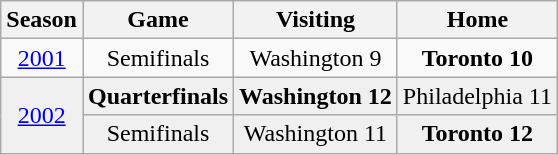<table class="wikitable">
<tr>
<th>Season</th>
<th>Game</th>
<th>Visiting</th>
<th>Home</th>
</tr>
<tr ALIGN=center>
<td><a href='#'>2001</a></td>
<td>Semifinals</td>
<td>Washington 9</td>
<td><strong>Toronto 10</strong></td>
</tr>
<tr ALIGN=center bgcolor="#f0f0f0">
<td rowspan="2"><a href='#'>2002</a></td>
<td><strong>Quarterfinals</strong></td>
<td><strong>Washington 12</strong></td>
<td>Philadelphia 11</td>
</tr>
<tr ALIGN=center bgcolor="#f0f0f0">
<td>Semifinals</td>
<td>Washington 11</td>
<td><strong>Toronto 12</strong></td>
</tr>
</table>
